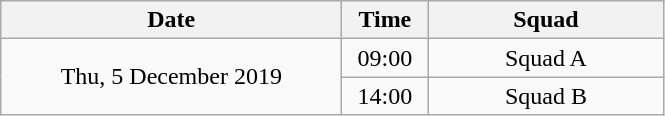<table class = "wikitable" style="text-align:center;">
<tr>
<th width=220>Date</th>
<th width=50>Time</th>
<th width=150>Squad</th>
</tr>
<tr>
<td rowspan=2>Thu, 5 December 2019</td>
<td>09:00</td>
<td>Squad A</td>
</tr>
<tr>
<td>14:00</td>
<td>Squad B</td>
</tr>
</table>
